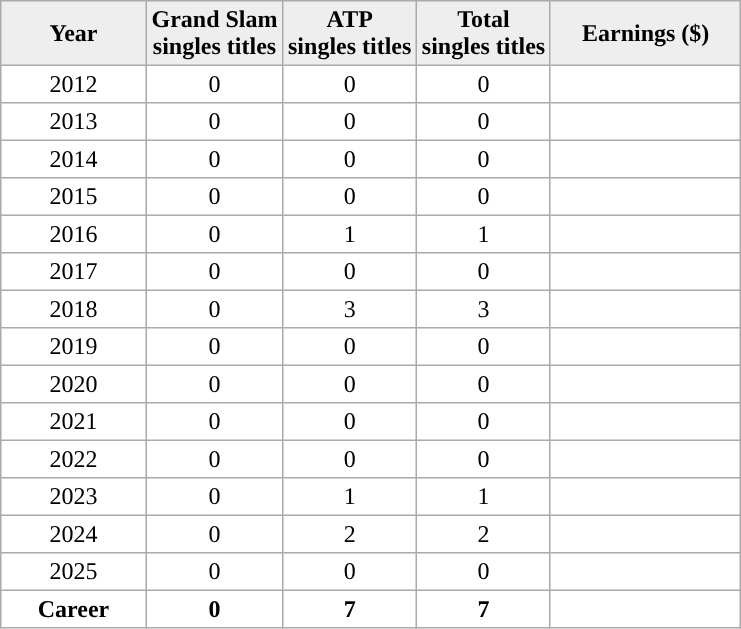<table cellpadding=3 cellspacing=0 border=1 style=border:#aaa;solid:1px;border-collapse:collapse;text-align:center>
<tr style=background:#eee>
<td width=90><strong>Year</strong></td>
<td><strong>Grand Slam<br>singles titles</strong></td>
<td><strong>ATP <br>singles titles</strong></td>
<td><strong>Total<br>singles titles</strong></td>
<td width=120><strong>Earnings ($)</strong></td>
</tr>
<tr>
<td>2012</td>
<td>0</td>
<td>0</td>
<td>0</td>
<td align=right></td>
</tr>
<tr>
<td>2013</td>
<td>0</td>
<td>0</td>
<td>0</td>
<td align=right></td>
</tr>
<tr>
<td>2014</td>
<td>0</td>
<td>0</td>
<td>0</td>
<td align=right></td>
</tr>
<tr>
<td>2015</td>
<td>0</td>
<td>0</td>
<td>0</td>
<td align=right></td>
</tr>
<tr>
<td>2016</td>
<td>0</td>
<td>1</td>
<td>1</td>
<td align=right></td>
</tr>
<tr>
<td>2017</td>
<td>0</td>
<td>0</td>
<td>0</td>
<td align="right"></td>
</tr>
<tr>
<td>2018</td>
<td>0</td>
<td>3</td>
<td>3</td>
<td align="right"></td>
</tr>
<tr>
<td>2019</td>
<td>0</td>
<td>0</td>
<td>0</td>
<td align="right"></td>
</tr>
<tr>
<td>2020</td>
<td>0</td>
<td>0</td>
<td>0</td>
<td align=right></td>
</tr>
<tr>
<td>2021</td>
<td>0</td>
<td>0</td>
<td>0</td>
<td align=right></td>
</tr>
<tr>
<td>2022</td>
<td>0</td>
<td>0</td>
<td>0</td>
<td align=right></td>
</tr>
<tr>
<td>2023</td>
<td>0</td>
<td>1</td>
<td>1</td>
<td align=right></td>
</tr>
<tr>
<td>2024</td>
<td>0</td>
<td>2</td>
<td>2</td>
<td align=right></td>
</tr>
<tr>
<td>2025</td>
<td>0</td>
<td>0</td>
<td>0</td>
<td align=right></td>
</tr>
<tr style=weight:bold>
<th>Career</th>
<th>0</th>
<th>7</th>
<th>7</th>
<th align=right></th>
</tr>
</table>
